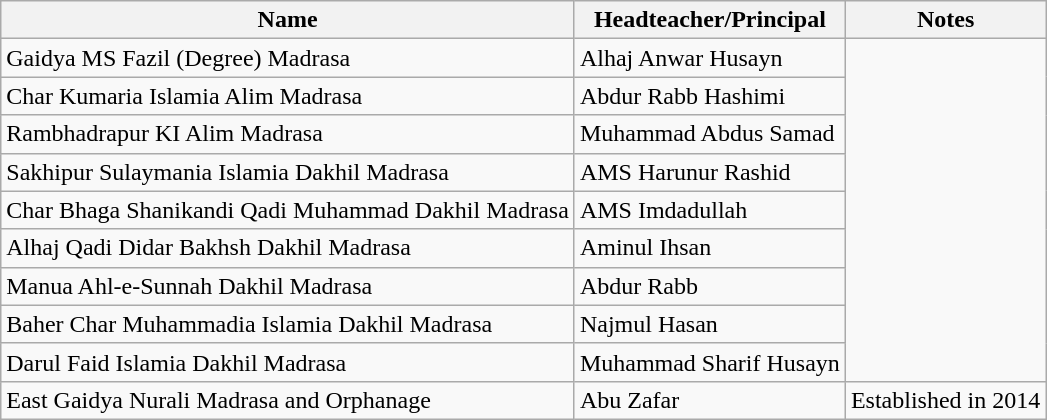<table class="wikitable">
<tr>
<th>Name</th>
<th>Headteacher/Principal</th>
<th>Notes</th>
</tr>
<tr>
<td>Gaidya MS Fazil (Degree) Madrasa</td>
<td>Alhaj Anwar Husayn</td>
</tr>
<tr>
<td>Char Kumaria Islamia Alim Madrasa</td>
<td>Abdur Rabb Hashimi</td>
</tr>
<tr>
<td>Rambhadrapur KI Alim Madrasa</td>
<td>Muhammad Abdus Samad</td>
</tr>
<tr>
<td>Sakhipur Sulaymania Islamia Dakhil Madrasa</td>
<td>AMS Harunur Rashid</td>
</tr>
<tr>
<td>Char Bhaga Shanikandi Qadi Muhammad Dakhil Madrasa</td>
<td>AMS Imdadullah</td>
</tr>
<tr>
<td>Alhaj Qadi Didar Bakhsh Dakhil Madrasa</td>
<td>Aminul Ihsan</td>
</tr>
<tr>
<td>Manua Ahl-e-Sunnah Dakhil Madrasa</td>
<td>Abdur Rabb</td>
</tr>
<tr>
<td>Baher Char Muhammadia Islamia Dakhil Madrasa</td>
<td>Najmul Hasan</td>
</tr>
<tr>
<td>Darul Faid Islamia Dakhil Madrasa</td>
<td>Muhammad Sharif Husayn</td>
</tr>
<tr>
<td>East Gaidya Nurali Madrasa and Orphanage</td>
<td>Abu Zafar</td>
<td>Established in 2014</td>
</tr>
</table>
